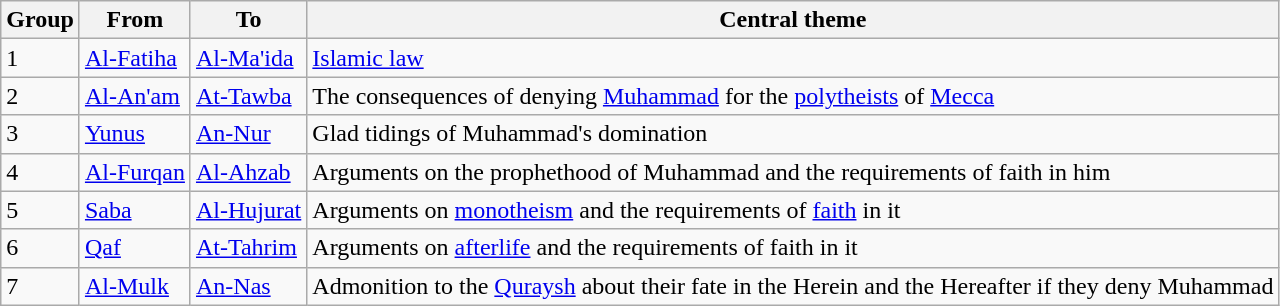<table class="wikitable">
<tr>
<th>Group</th>
<th>From</th>
<th>To</th>
<th>Central theme</th>
</tr>
<tr>
<td>1</td>
<td><a href='#'>Al-Fatiha</a> </td>
<td><a href='#'>Al-Ma'ida</a> </td>
<td><a href='#'>Islamic law</a></td>
</tr>
<tr>
<td>2</td>
<td><a href='#'>Al-An'am</a> </td>
<td><a href='#'>At-Tawba</a> </td>
<td>The consequences of denying <a href='#'>Muhammad</a> for the <a href='#'>polytheists</a> of <a href='#'>Mecca</a></td>
</tr>
<tr>
<td>3</td>
<td><a href='#'>Yunus</a> </td>
<td><a href='#'>An-Nur</a> </td>
<td>Glad tidings of Muhammad's domination</td>
</tr>
<tr>
<td>4</td>
<td><a href='#'>Al-Furqan</a> </td>
<td><a href='#'>Al-Ahzab</a> </td>
<td>Arguments on the prophethood of Muhammad and the requirements of faith in him</td>
</tr>
<tr>
<td>5</td>
<td><a href='#'>Saba</a> </td>
<td><a href='#'>Al-Hujurat</a> </td>
<td>Arguments on <a href='#'>monotheism</a> and the requirements of <a href='#'>faith</a> in it</td>
</tr>
<tr>
<td>6</td>
<td><a href='#'>Qaf</a> </td>
<td><a href='#'>At-Tahrim</a> </td>
<td>Arguments on <a href='#'>afterlife</a> and the requirements of faith in it</td>
</tr>
<tr>
<td>7</td>
<td><a href='#'>Al-Mulk</a> </td>
<td><a href='#'>An-Nas</a> </td>
<td>Admonition to the <a href='#'>Quraysh</a> about their fate in the Herein and the Hereafter if they deny Muhammad</td>
</tr>
</table>
